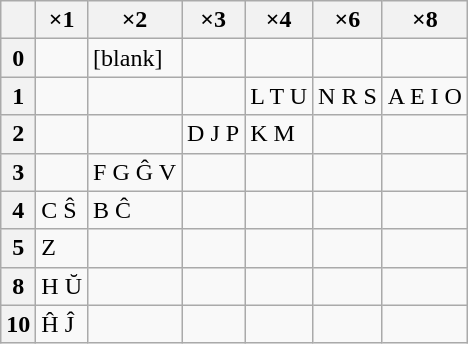<table class="wikitable floatright">
<tr>
<th></th>
<th>×1</th>
<th>×2</th>
<th>×3</th>
<th>×4</th>
<th>×6</th>
<th>×8</th>
</tr>
<tr>
<th>0</th>
<td></td>
<td>[blank]</td>
<td></td>
<td></td>
<td></td>
<td></td>
</tr>
<tr>
<th>1</th>
<td></td>
<td></td>
<td></td>
<td>L T U</td>
<td>N R S</td>
<td>A E I O</td>
</tr>
<tr>
<th>2</th>
<td></td>
<td></td>
<td>D J P</td>
<td>K M</td>
<td></td>
<td></td>
</tr>
<tr>
<th>3</th>
<td></td>
<td>F G Ĝ V</td>
<td></td>
<td></td>
<td></td>
<td></td>
</tr>
<tr>
<th>4</th>
<td>C Ŝ</td>
<td>B Ĉ</td>
<td></td>
<td></td>
<td></td>
<td></td>
</tr>
<tr>
<th>5</th>
<td>Z</td>
<td></td>
<td></td>
<td></td>
<td></td>
<td></td>
</tr>
<tr>
<th>8</th>
<td>H Ŭ</td>
<td></td>
<td></td>
<td></td>
<td></td>
<td></td>
</tr>
<tr>
<th>10</th>
<td>Ĥ Ĵ</td>
<td></td>
<td></td>
<td></td>
<td></td>
<td></td>
</tr>
</table>
